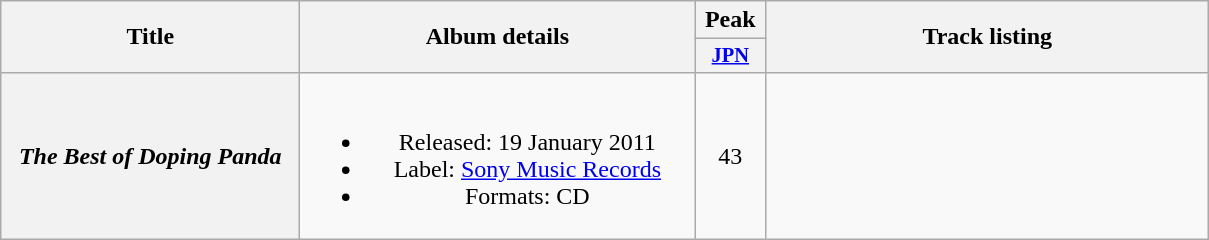<table class="wikitable plainrowheaders" style="text-align:center;">
<tr>
<th scope="col" rowspan="2" style="width:12em;">Title</th>
<th scope="col" rowspan="2" style="width:16em;">Album details</th>
<th scope="col">Peak</th>
<th scope="col" rowspan="2" style="width:18em;">Track listing</th>
</tr>
<tr>
<th scope="col" style="width:3em;font-size:85%;"><a href='#'>JPN</a><br></th>
</tr>
<tr>
<th scope="row"><em>The Best of Doping Panda</em></th>
<td><br><ul><li>Released: 19 January 2011</li><li>Label: <a href='#'>Sony Music Records</a></li><li>Formats: CD</li></ul></td>
<td>43</td>
<td></td>
</tr>
</table>
